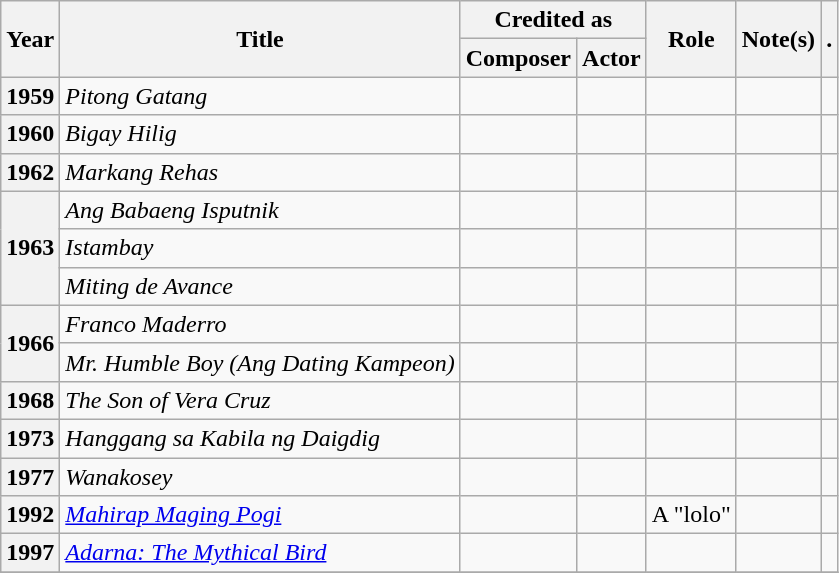<table class="wikitable plainrowheaders sortable">
<tr>
<th rowspan="2" scope="col">Year</th>
<th rowspan="2" scope="col">Title</th>
<th colspan="2" scope="col">Credited as</th>
<th ! rowspan="2" scope="col" class="unsortable">Role</th>
<th rowspan="2" scope="col" class="unsortable">Note(s)</th>
<th rowspan="2" scope="col" class="unsortable">.</th>
</tr>
<tr>
<th scope="col">Composer</th>
<th scope="col">Actor</th>
</tr>
<tr>
<th scope="row">1959</th>
<td><em>Pitong Gatang</em></td>
<td></td>
<td></td>
<td></td>
<td></td>
<td style="text-align:center;"></td>
</tr>
<tr>
<th scope="row">1960</th>
<td><em>Bigay Hilig</em></td>
<td></td>
<td></td>
<td></td>
<td></td>
<td style="text-align:center;"></td>
</tr>
<tr>
<th scope="row">1962</th>
<td><em>Markang Rehas</em></td>
<td></td>
<td></td>
<td></td>
<td></td>
<td style="text-align:center;"></td>
</tr>
<tr>
<th rowspan="3" scope="row">1963</th>
<td><em>Ang Babaeng Isputnik</em></td>
<td></td>
<td></td>
<td></td>
<td></td>
<td style="text-align:center;"></td>
</tr>
<tr>
<td><em>Istambay</em></td>
<td></td>
<td></td>
<td></td>
<td></td>
<td style="text-align:center;"></td>
</tr>
<tr>
<td><em>Miting de Avance</em></td>
<td></td>
<td></td>
<td></td>
<td></td>
<td style="text-align:center;"></td>
</tr>
<tr>
<th rowspan="2" scope="row">1966</th>
<td><em>Franco Maderro</em></td>
<td></td>
<td></td>
<td></td>
<td></td>
<td style="text-align:center;"></td>
</tr>
<tr>
<td><em>Mr. Humble Boy (Ang Dating Kampeon)</em></td>
<td></td>
<td></td>
<td></td>
<td></td>
<td style="text-align:center;"></td>
</tr>
<tr>
<th scope="row">1968</th>
<td><em>The Son of Vera Cruz</em></td>
<td></td>
<td></td>
<td></td>
<td></td>
<td style="text-align:center;"></td>
</tr>
<tr>
<th scope="row">1973</th>
<td><em>Hanggang sa Kabila ng Daigdig</em></td>
<td></td>
<td></td>
<td></td>
<td></td>
<td style="text-align:center;"></td>
</tr>
<tr>
<th scope="row">1977</th>
<td><em>Wanakosey</em></td>
<td></td>
<td></td>
<td></td>
<td></td>
<td style="text-align:center;"></td>
</tr>
<tr>
<th scope="row">1992</th>
<td><em><a href='#'>Mahirap Maging Pogi</a></em></td>
<td></td>
<td></td>
<td>A "lolo"</td>
<td></td>
<td style="text-align:center;"></td>
</tr>
<tr>
<th scope="row">1997</th>
<td><em><a href='#'>Adarna: The Mythical Bird</a></em></td>
<td></td>
<td></td>
<td></td>
<td></td>
<td style="text-align:center;"></td>
</tr>
<tr>
</tr>
</table>
